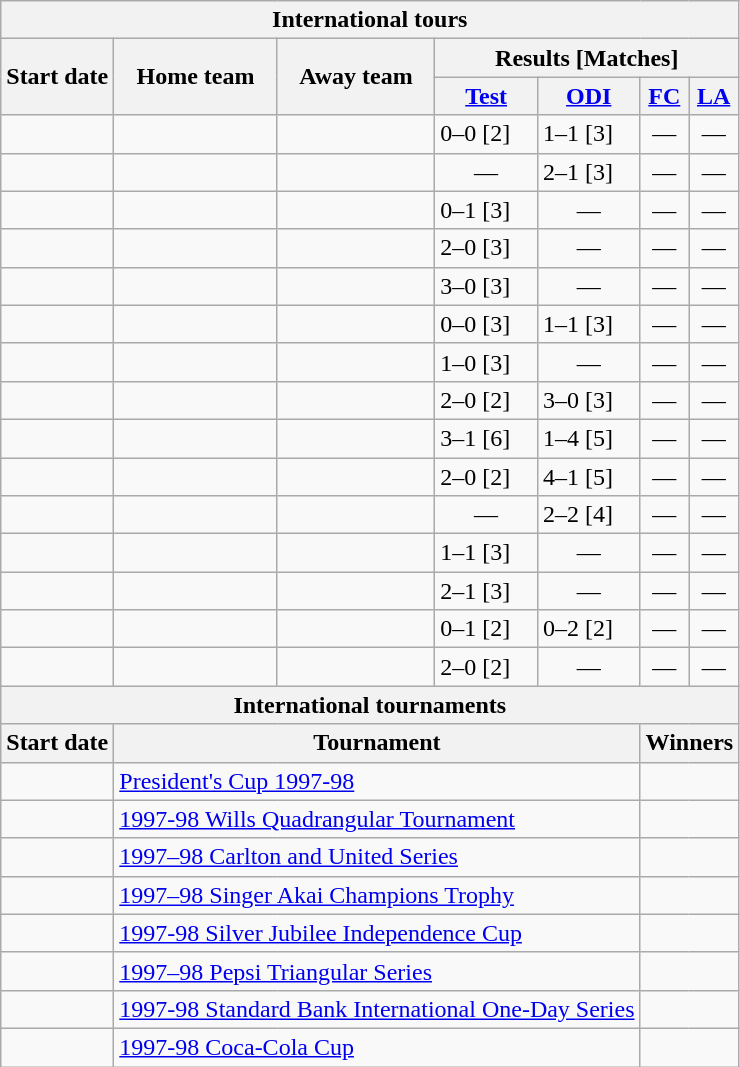<table class="wikitable">
<tr>
<th colspan="7">International tours</th>
</tr>
<tr>
<th rowspan="2">Start date</th>
<th rowspan="2">Home team</th>
<th rowspan="2">Away team</th>
<th colspan="4">Results [Matches]</th>
</tr>
<tr>
<th><a href='#'>Test</a></th>
<th><a href='#'>ODI</a></th>
<th><a href='#'>FC</a></th>
<th><a href='#'>LA</a></th>
</tr>
<tr>
<td><a href='#'></a></td>
<td></td>
<td></td>
<td>0–0 [2]</td>
<td>1–1 [3]</td>
<td ; style="text-align:center">—</td>
<td ; style="text-align:center">—</td>
</tr>
<tr>
<td><a href='#'></a></td>
<td></td>
<td></td>
<td ; style="text-align:center">—</td>
<td>2–1 [3]</td>
<td ; style="text-align:center">—</td>
<td ; style="text-align:center">—</td>
</tr>
<tr>
<td><a href='#'></a></td>
<td></td>
<td></td>
<td>0–1 [3]</td>
<td ; style="text-align:center">—</td>
<td ; style="text-align:center">—</td>
<td ; style="text-align:center">—</td>
</tr>
<tr>
<td><a href='#'></a></td>
<td></td>
<td></td>
<td>2–0 [3]</td>
<td ; style="text-align:center">—</td>
<td ; style="text-align:center">—</td>
<td ; style="text-align:center">—</td>
</tr>
<tr>
<td><a href='#'></a></td>
<td></td>
<td></td>
<td>3–0 [3]</td>
<td ; style="text-align:center">—</td>
<td ; style="text-align:center">—</td>
<td ; style="text-align:center">—</td>
</tr>
<tr>
<td><a href='#'></a></td>
<td></td>
<td></td>
<td>0–0 [3]</td>
<td>1–1 [3]</td>
<td ; style="text-align:center">—</td>
<td ; style="text-align:center">—</td>
</tr>
<tr>
<td><a href='#'></a></td>
<td></td>
<td></td>
<td>1–0 [3]</td>
<td ; style="text-align:center">—</td>
<td ; style="text-align:center">—</td>
<td ; style="text-align:center">—</td>
</tr>
<tr>
<td><a href='#'></a></td>
<td></td>
<td></td>
<td>2–0 [2]</td>
<td>3–0 [3]</td>
<td ; style="text-align:center">—</td>
<td ; style="text-align:center">—</td>
</tr>
<tr>
<td><a href='#'></a></td>
<td></td>
<td></td>
<td>3–1 [6]</td>
<td>1–4 [5]</td>
<td ; style="text-align:center">—</td>
<td ; style="text-align:center">—</td>
</tr>
<tr>
<td><a href='#'></a></td>
<td></td>
<td></td>
<td>2–0 [2]</td>
<td>4–1 [5]</td>
<td ; style="text-align:center">—</td>
<td ; style="text-align:center">—</td>
</tr>
<tr>
<td><a href='#'></a></td>
<td></td>
<td></td>
<td ; style="text-align:center">—</td>
<td>2–2 [4]</td>
<td ; style="text-align:center">—</td>
<td ; style="text-align:center">—</td>
</tr>
<tr>
<td><a href='#'></a></td>
<td></td>
<td></td>
<td>1–1 [3]</td>
<td ; style="text-align:center">—</td>
<td ; style="text-align:center">—</td>
<td ; style="text-align:center">—</td>
</tr>
<tr>
<td><a href='#'></a></td>
<td></td>
<td></td>
<td>2–1 [3]</td>
<td ; style="text-align:center">—</td>
<td ; style="text-align:center">—</td>
<td ; style="text-align:center">—</td>
</tr>
<tr>
<td><a href='#'></a></td>
<td></td>
<td></td>
<td>0–1 [2]</td>
<td>0–2 [2]</td>
<td ; style="text-align:center">—</td>
<td ; style="text-align:center">—</td>
</tr>
<tr>
<td><a href='#'></a></td>
<td></td>
<td></td>
<td>2–0 [2]</td>
<td ; style="text-align:center">—</td>
<td ; style="text-align:center">—</td>
<td ; style="text-align:center">—</td>
</tr>
<tr>
<th colspan="7">International tournaments</th>
</tr>
<tr>
<th>Start date</th>
<th colspan="4">Tournament</th>
<th colspan="2">Winners</th>
</tr>
<tr>
<td><a href='#'></a></td>
<td colspan="4"> <a href='#'>President's Cup 1997-98</a></td>
<td colspan="2"></td>
</tr>
<tr>
<td><a href='#'></a></td>
<td colspan="4"> <a href='#'>1997-98 Wills Quadrangular Tournament</a></td>
<td colspan="2"></td>
</tr>
<tr>
<td><a href='#'></a></td>
<td colspan="4"> <a href='#'>1997–98 Carlton and United Series</a></td>
<td colspan="2"></td>
</tr>
<tr>
<td><a href='#'></a></td>
<td colspan="4"> <a href='#'>1997–98 Singer Akai Champions Trophy</a></td>
<td colspan="2"></td>
</tr>
<tr>
<td><a href='#'></a></td>
<td colspan="4"> <a href='#'>1997-98 Silver Jubilee Independence Cup</a></td>
<td colspan="2"></td>
</tr>
<tr>
<td><a href='#'></a></td>
<td colspan="4"> <a href='#'>1997–98 Pepsi Triangular Series</a></td>
<td colspan="2"></td>
</tr>
<tr>
<td><a href='#'></a></td>
<td colspan="4"> <a href='#'>1997-98 Standard Bank International One-Day Series</a></td>
<td colspan="2"></td>
</tr>
<tr>
<td><a href='#'></a></td>
<td colspan="4"> <a href='#'>1997-98 Coca-Cola Cup</a></td>
<td colspan="2"></td>
</tr>
</table>
